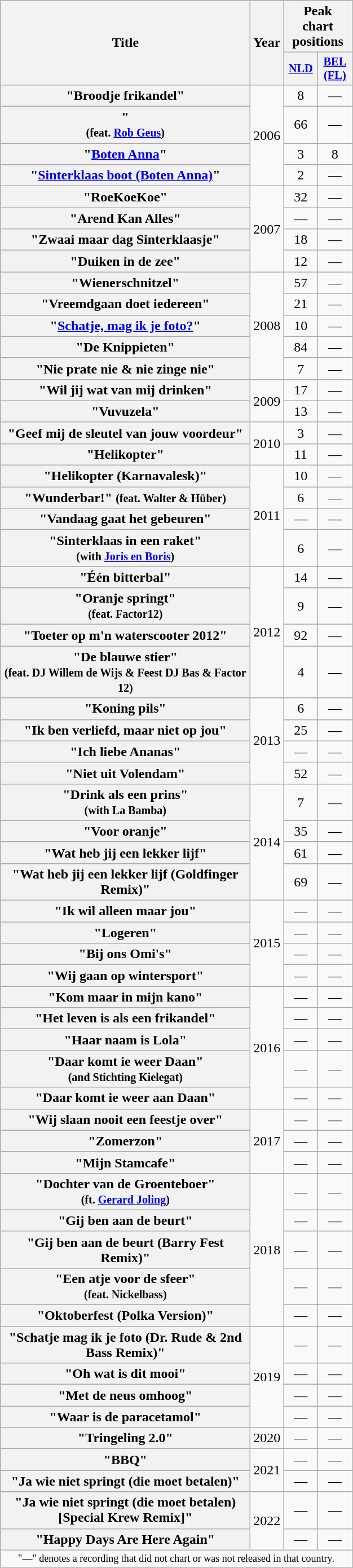<table class="wikitable plainrowheaders" style="text-align:center;">
<tr>
<th scope="col" rowspan="2" style="width:18em;">Title</th>
<th scope="col" rowspan="2" style="width:1em;">Year</th>
<th scope="col" colspan="2">Peak chart positions</th>
</tr>
<tr>
<th style="width:2.5em; font-size:85%"><a href='#'>NLD</a><br></th>
<th style="width:2.5em; font-size:85%"><a href='#'>BEL<br>(FL)</a><br></th>
</tr>
<tr>
<th scope="row">"Broodje frikandel"</th>
<td rowspan="4">2006</td>
<td>8</td>
<td>—</td>
</tr>
<tr>
<th scope="row">"<br><small>(feat. <a href='#'>Rob Geus</a>)</small></th>
<td>66</td>
<td>—</td>
</tr>
<tr>
<th scope="row">"<a href='#'>Boten Anna</a>"</th>
<td>3</td>
<td>8</td>
</tr>
<tr>
<th scope="row">"<a href='#'>Sinterklaas boot (Boten Anna)</a>"</th>
<td>2</td>
<td>—</td>
</tr>
<tr>
<th scope="row">"RoeKoeKoe"</th>
<td rowspan="4">2007</td>
<td>32</td>
<td>—</td>
</tr>
<tr>
<th scope="row">"Arend Kan Alles"</th>
<td>—</td>
<td>—</td>
</tr>
<tr>
<th scope="row">"Zwaai maar dag Sinterklaasje"</th>
<td>18</td>
<td>—</td>
</tr>
<tr>
<th scope="row">"Duiken in de zee"</th>
<td>12</td>
<td>—</td>
</tr>
<tr>
<th scope="row">"Wienerschnitzel"</th>
<td rowspan="5">2008</td>
<td>57</td>
<td>—</td>
</tr>
<tr>
<th scope="row">"Vreemdgaan doet iedereen"</th>
<td>21</td>
<td>—</td>
</tr>
<tr>
<th scope="row">"<a href='#'>Schatje, mag ik je foto?</a>"</th>
<td>10</td>
<td>—</td>
</tr>
<tr>
<th scope="row">"De Knippieten"</th>
<td>84</td>
<td>—</td>
</tr>
<tr>
<th scope="row">"Nie prate nie & nie zinge nie"</th>
<td>7</td>
<td>—</td>
</tr>
<tr>
<th scope="row">"Wil jij wat van mij drinken"</th>
<td rowspan="2">2009</td>
<td>17</td>
<td>—</td>
</tr>
<tr>
<th scope="row">"Vuvuzela"</th>
<td>13</td>
<td>—</td>
</tr>
<tr>
<th scope="row">"Geef mij de sleutel van jouw voordeur"</th>
<td rowspan="2">2010</td>
<td>3</td>
<td>—</td>
</tr>
<tr>
<th scope="row">"Helikopter"</th>
<td>11</td>
<td>—</td>
</tr>
<tr>
<th scope="row">"Helikopter (Karnavalesk)"</th>
<td rowspan="4">2011</td>
<td>10</td>
<td>—</td>
</tr>
<tr>
<th scope="row">"Wunderbar!" <small>(feat. Walter & Hüber)</small></th>
<td>6</td>
<td>—</td>
</tr>
<tr>
<th scope="row">"Vandaag gaat het gebeuren"</th>
<td>—</td>
<td>—</td>
</tr>
<tr>
<th scope="row">"Sinterklaas in een raket"<br><small>(with <a href='#'>Joris en Boris</a>)</small></th>
<td>6</td>
<td>—</td>
</tr>
<tr>
<th scope="row">"Één bitterbal"</th>
<td rowspan="4">2012</td>
<td>14</td>
<td>—</td>
</tr>
<tr>
<th scope="row">"Oranje springt"<br><small>(feat. Factor12)</small></th>
<td>9</td>
<td>—</td>
</tr>
<tr>
<th scope="row">"Toeter op m'n waterscooter 2012"</th>
<td>92</td>
<td>—</td>
</tr>
<tr>
<th scope="row">"De blauwe stier"<br><small>(feat. DJ Willem de Wijs & Feest DJ Bas & Factor 12)</small></th>
<td>4</td>
<td>—</td>
</tr>
<tr>
<th scope="row">"Koning pils"</th>
<td rowspan="4">2013</td>
<td>6</td>
<td>—</td>
</tr>
<tr>
<th scope="row">"Ik ben verliefd, maar niet op jou"</th>
<td>25</td>
<td>—</td>
</tr>
<tr>
<th scope="row">"Ich liebe Ananas"</th>
<td>—</td>
<td>—</td>
</tr>
<tr>
<th scope="row">"Niet uit Volendam"</th>
<td>52</td>
<td>—</td>
</tr>
<tr>
<th scope="row">"Drink als een prins"<br><small>(with La Bamba)</small></th>
<td rowspan="4">2014</td>
<td>7</td>
<td>—</td>
</tr>
<tr>
<th scope="row">"Voor oranje"</th>
<td>35</td>
<td>—</td>
</tr>
<tr>
<th scope="row">"Wat heb jij een lekker lijf"</th>
<td>61</td>
<td>—</td>
</tr>
<tr>
<th scope="row">"Wat heb jij een lekker lijf (Goldfinger Remix)"</th>
<td>69</td>
<td>—</td>
</tr>
<tr>
<th scope="row">"Ik wil alleen maar jou"</th>
<td rowspan="4">2015</td>
<td>—</td>
<td>—</td>
</tr>
<tr>
<th scope="row">"Logeren"</th>
<td>—</td>
<td>—</td>
</tr>
<tr>
<th scope="row">"Bij ons Omi's"</th>
<td>—</td>
<td>—</td>
</tr>
<tr>
<th scope="row">"Wij gaan op wintersport"</th>
<td>—</td>
<td>—</td>
</tr>
<tr>
<th scope="row">"Kom maar in mijn kano"</th>
<td rowspan="5">2016</td>
<td>—</td>
<td>—</td>
</tr>
<tr>
<th scope="row">"Het leven is als een frikandel"</th>
<td>—</td>
<td>—</td>
</tr>
<tr>
<th scope="row">"Haar naam is Lola"</th>
<td>—</td>
<td>—</td>
</tr>
<tr>
<th scope="row">"Daar komt ie weer Daan"<br><small>(and Stichting Kielegat)</small></th>
<td>—</td>
<td>—</td>
</tr>
<tr>
<th scope="row">"Daar komt ie weer aan Daan"</th>
<td>—</td>
<td>—</td>
</tr>
<tr>
<th scope="row">"Wij slaan nooit een feestje over"</th>
<td rowspan="3">2017</td>
<td>—</td>
<td>—</td>
</tr>
<tr>
<th scope="row">"Zomerzon"</th>
<td>—</td>
<td>—</td>
</tr>
<tr>
<th scope="row">"Mijn Stamcafe"</th>
<td>—</td>
<td>—</td>
</tr>
<tr>
<th scope="row">"Dochter van de Groenteboer"<br><small>(ft. <a href='#'>Gerard Joling</a>)</small></th>
<td rowspan="5">2018</td>
<td>—</td>
<td>—</td>
</tr>
<tr>
<th scope="row">"Gij ben aan de beurt"</th>
<td>—</td>
<td>—</td>
</tr>
<tr>
<th scope="row">"Gij ben aan de beurt (Barry Fest Remix)"</th>
<td>—</td>
<td>—</td>
</tr>
<tr>
<th scope="row">"Een atje voor de sfeer"<br><small>(feat. Nickelbass)</small></th>
<td>—</td>
<td>—</td>
</tr>
<tr>
<th scope="row">"Oktoberfest (Polka Version)"</th>
<td>—</td>
<td>—</td>
</tr>
<tr>
<th scope="row">"Schatje mag ik je foto (Dr. Rude & 2nd Bass Remix)"</th>
<td rowspan="4">2019</td>
<td>—</td>
<td>—</td>
</tr>
<tr>
<th scope="row">"Oh wat is dit mooi"</th>
<td>—</td>
<td>—</td>
</tr>
<tr>
<th scope="row">"Met de neus omhoog"</th>
<td>—</td>
<td>—</td>
</tr>
<tr>
<th scope="row">"Waar is de paracetamol"</th>
<td>—</td>
<td>—</td>
</tr>
<tr>
<th scope="row">"Tringeling 2.0"</th>
<td>2020</td>
<td>—</td>
<td>—</td>
</tr>
<tr>
<th scope="row">"BBQ"</th>
<td rowspan="2">2021</td>
<td>—</td>
<td>—</td>
</tr>
<tr>
<th scope="row">"Ja wie niet springt (die moet betalen)"</th>
<td>—</td>
<td>—</td>
</tr>
<tr>
<th scope="row">"Ja wie niet springt (die moet betalen) [Special Krew Remix]"</th>
<td rowspan="2">2022</td>
<td>—</td>
<td>—</td>
</tr>
<tr>
<th scope="row">"Happy Days Are Here Again"</th>
<td>—</td>
<td>—</td>
</tr>
<tr>
<td colspan="5" style="font-size:9pt">"—" denotes a recording that did not chart or was not released in that country.</td>
</tr>
</table>
